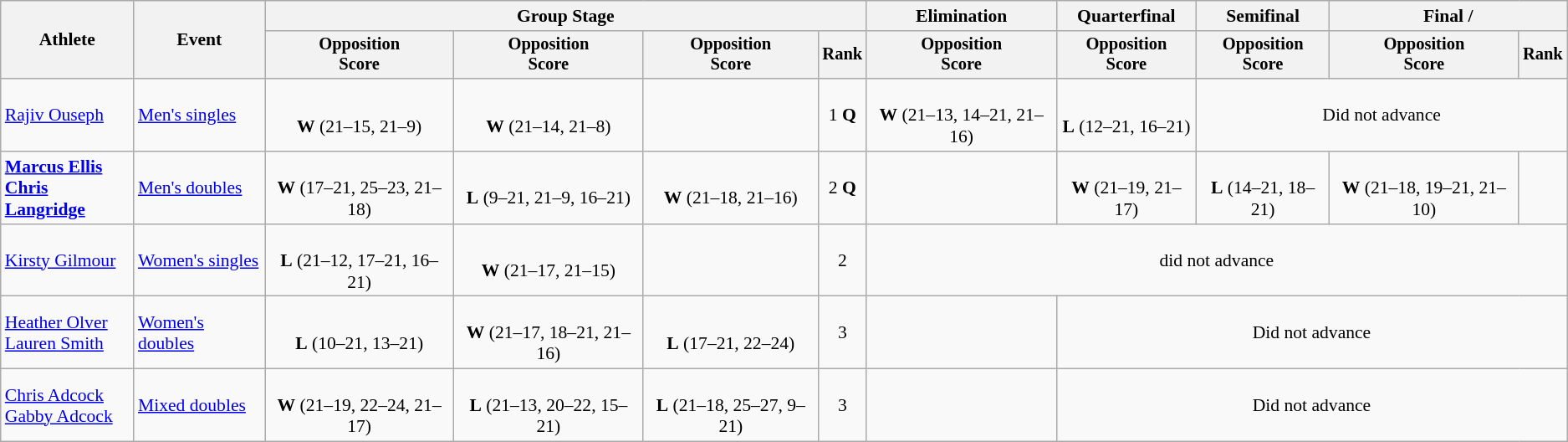<table class="wikitable" style="font-size:90%">
<tr>
<th rowspan=2>Athlete</th>
<th rowspan=2>Event</th>
<th colspan=4>Group Stage</th>
<th>Elimination</th>
<th>Quarterfinal</th>
<th>Semifinal</th>
<th colspan=2>Final / </th>
</tr>
<tr style="font-size:95%">
<th>Opposition<br>Score</th>
<th>Opposition<br>Score</th>
<th>Opposition<br>Score</th>
<th>Rank</th>
<th>Opposition<br>Score</th>
<th>Opposition<br>Score</th>
<th>Opposition<br>Score</th>
<th>Opposition<br>Score</th>
<th>Rank</th>
</tr>
<tr align=center>
<td align=left><a href='#'>Rajiv Ouseph</a></td>
<td align=left><a href='#'>Men's singles</a></td>
<td><br><strong>W</strong> (21–15, 21–9)</td>
<td><br><strong>W</strong> (21–14, 21–8)</td>
<td></td>
<td>1 <strong>Q</strong></td>
<td><br><strong>W</strong> (21–13, 14–21, 21–16)</td>
<td><br><strong>L</strong> (12–21, 16–21)</td>
<td colspan=3>Did not advance</td>
</tr>
<tr align=center>
<td align=left><strong><a href='#'>Marcus Ellis</a><br><a href='#'>Chris Langridge</a></strong></td>
<td align=left><a href='#'>Men's doubles</a></td>
<td><br><strong>W</strong> (17–21, 25–23, 21–18)</td>
<td><br><strong>L</strong> (9–21, 21–9, 16–21)</td>
<td><br><strong>W</strong> (21–18, 21–16)</td>
<td>2 <strong>Q</strong></td>
<td></td>
<td><br><strong>W</strong> (21–19, 21–17)</td>
<td><br><strong>L</strong> (14–21, 18–21)</td>
<td><br><strong>W</strong> (21–18, 19–21, 21–10)</td>
<td></td>
</tr>
<tr align=center>
<td align=left><a href='#'>Kirsty Gilmour</a></td>
<td align=left><a href='#'>Women's singles</a></td>
<td><br><strong>L</strong> (21–12, 17–21, 16–21)</td>
<td><br><strong>W</strong> (21–17, 21–15)</td>
<td></td>
<td>2</td>
<td colspan="5">did not advance</td>
</tr>
<tr align=center>
<td align=left><a href='#'>Heather Olver</a><br><a href='#'>Lauren Smith</a></td>
<td align=left><a href='#'>Women's doubles</a></td>
<td><br><strong>L</strong> (10–21, 13–21)</td>
<td><br><strong>W</strong> (21–17, 18–21, 21–16)</td>
<td><br><strong>L</strong> (17–21, 22–24)</td>
<td>3</td>
<td></td>
<td colspan=4>Did not advance</td>
</tr>
<tr align=center>
<td align=left><a href='#'>Chris Adcock</a><br><a href='#'>Gabby Adcock</a></td>
<td align=left><a href='#'>Mixed doubles</a></td>
<td><br><strong>W</strong> (21–19, 22–24, 21–17)</td>
<td><br><strong>L</strong> (21–13, 20–22, 15–21)</td>
<td><br><strong>L</strong> (21–18, 25–27, 9–21)</td>
<td>3</td>
<td></td>
<td colspan=4>Did not advance</td>
</tr>
</table>
